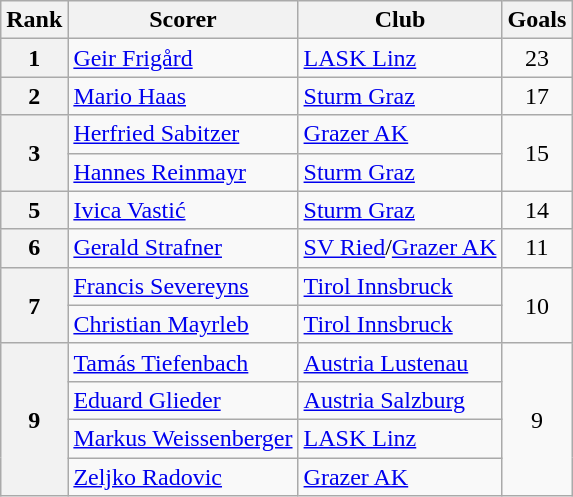<table class="wikitable" style="text-align:center">
<tr>
<th>Rank</th>
<th>Scorer</th>
<th>Club</th>
<th>Goals</th>
</tr>
<tr>
<th>1</th>
<td align="left"> <a href='#'>Geir Frigård</a></td>
<td align="left"><a href='#'>LASK Linz</a></td>
<td>23</td>
</tr>
<tr>
<th>2</th>
<td align="left"> <a href='#'>Mario Haas</a></td>
<td align="left"><a href='#'>Sturm Graz</a></td>
<td>17</td>
</tr>
<tr>
<th rowspan="2">3</th>
<td align="left"> <a href='#'>Herfried Sabitzer</a></td>
<td align="left"><a href='#'>Grazer AK</a></td>
<td rowspan="2">15</td>
</tr>
<tr>
<td align="left"> <a href='#'>Hannes Reinmayr</a></td>
<td align="left"><a href='#'>Sturm Graz</a></td>
</tr>
<tr>
<th>5</th>
<td align="left"> <a href='#'>Ivica Vastić</a></td>
<td align="left"><a href='#'>Sturm Graz</a></td>
<td>14</td>
</tr>
<tr>
<th>6</th>
<td align="left"> <a href='#'>Gerald Strafner</a></td>
<td align="left"><a href='#'>SV Ried</a>/<a href='#'>Grazer AK</a></td>
<td>11</td>
</tr>
<tr>
<th rowspan="2">7</th>
<td align="left"> <a href='#'>Francis Severeyns</a></td>
<td align="left"><a href='#'>Tirol Innsbruck</a></td>
<td rowspan="2">10</td>
</tr>
<tr>
<td align="left"> <a href='#'>Christian Mayrleb</a></td>
<td align="left"><a href='#'>Tirol Innsbruck</a></td>
</tr>
<tr>
<th rowspan="4">9</th>
<td align="left"> <a href='#'>Tamás Tiefenbach</a></td>
<td align="left"><a href='#'>Austria Lustenau</a></td>
<td rowspan="4">9</td>
</tr>
<tr>
<td align="left"> <a href='#'>Eduard Glieder</a></td>
<td align="left"><a href='#'>Austria Salzburg</a></td>
</tr>
<tr>
<td align="left"> <a href='#'>Markus Weissenberger</a></td>
<td align="left"><a href='#'>LASK Linz</a></td>
</tr>
<tr>
<td align="left"> <a href='#'>Zeljko Radovic</a></td>
<td align="left"><a href='#'>Grazer AK</a></td>
</tr>
</table>
